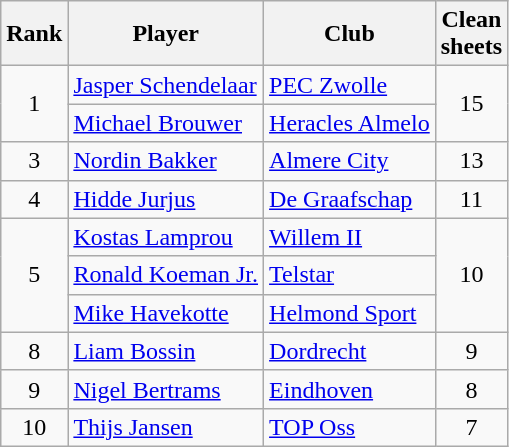<table class="wikitable" style="text-align:center">
<tr>
<th>Rank</th>
<th>Player</th>
<th>Club</th>
<th>Clean<br>sheets</th>
</tr>
<tr>
<td rowspan="2">1</td>
<td align="left"> <a href='#'>Jasper Schendelaar</a></td>
<td align="left"><a href='#'>PEC Zwolle</a></td>
<td rowspan="2">15</td>
</tr>
<tr>
<td align="left"> <a href='#'>Michael Brouwer</a></td>
<td align="left"><a href='#'>Heracles Almelo</a></td>
</tr>
<tr>
<td>3</td>
<td align="left"> <a href='#'>Nordin Bakker</a></td>
<td align="left"><a href='#'>Almere City</a></td>
<td>13</td>
</tr>
<tr>
<td>4</td>
<td align="left"> <a href='#'>Hidde Jurjus</a></td>
<td align="left"><a href='#'>De Graafschap</a></td>
<td>11</td>
</tr>
<tr>
<td rowspan="3">5</td>
<td align="left"> <a href='#'>Kostas Lamprou</a></td>
<td align="left"><a href='#'>Willem II</a></td>
<td rowspan="3">10</td>
</tr>
<tr>
<td align="left"> <a href='#'>Ronald Koeman Jr.</a></td>
<td align="left"><a href='#'>Telstar</a></td>
</tr>
<tr>
<td align="left"> <a href='#'>Mike Havekotte</a></td>
<td align="left"><a href='#'>Helmond Sport</a></td>
</tr>
<tr>
<td>8</td>
<td align="left"> <a href='#'>Liam Bossin</a></td>
<td align="left"><a href='#'>Dordrecht</a></td>
<td>9</td>
</tr>
<tr>
<td>9</td>
<td align="left"> <a href='#'>Nigel Bertrams</a></td>
<td align="left"><a href='#'>Eindhoven</a></td>
<td>8</td>
</tr>
<tr>
<td>10</td>
<td align="left"> <a href='#'>Thijs Jansen</a></td>
<td align="left"><a href='#'>TOP Oss</a></td>
<td>7</td>
</tr>
</table>
